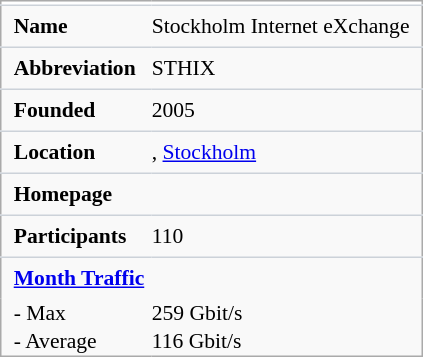<table class="infobox" style="padding: 5px; font-size: 90%; border-collapse: collapse; cellspacing: 0px;">
<tr>
<td colspan="2" style="text-align: center; background-color: #ffffff;"></td>
</tr>
<tr>
<td style="padding: 5px; padding-left: 8px; font-weight: bold; border-top: solid 1px #ccd2d9;">Name</td>
<td style="padding: 5px; padding-left: 0px; padding-right: 8px; border-top: solid 1px #ccd2d9;">Stockholm Internet eXchange</td>
</tr>
<tr>
<td style="padding: 5px; padding-left: 8px; font-weight: bold; border-top: solid 1px #ccd2d9;">Abbreviation</td>
<td style="padding: 5px; padding-left: 0px; padding-right: 8px; border-top: solid 1px #ccd2d9;">STHIX</td>
</tr>
<tr>
<td style="padding: 5px; padding-left: 8px; font-weight: bold; border-top: solid 1px #ccd2d9;">Founded</td>
<td style="padding: 5px; padding-left: 0px; padding-right: 8px; border-top: solid 1px #ccd2d9;">2005</td>
</tr>
<tr>
<td style="padding: 5px; padding-left: 8px; font-weight: bold; border-top: solid 1px #ccd2d9;">Location</td>
<td style="padding: 5px; padding-left: 0px; padding-right: 8px; border-top: solid 1px #ccd2d9;">, <a href='#'>Stockholm</a></td>
</tr>
<tr>
<td style="padding: 5px; padding-left: 8px; font-weight: bold; border-top: solid 1px #ccd2d9;">Homepage</td>
<td style="padding: 5px; padding-left: 0px; padding-right: 8px; border-top: solid 1px #ccd2d9;"></td>
</tr>
<tr>
<td style="padding: 5px; padding-left: 8px; font-weight: bold; border-top: solid 1px #ccd2d9;">Participants</td>
<td style="padding: 5px; padding-left: 0px; padding-right: 8px; border-top: solid 1px #ccd2d9;">110</td>
</tr>
<tr>
<td style="padding: 5px; padding-left: 8px; font-weight: bold; border-top: solid 1px #ccd2d9;"><a href='#'>Month Traffic</a></td>
<td style="padding: 5px; padding-left: 0px; padding-right: 8px; border-top: solid 1px #ccd2d9;"> </td>
</tr>
<tr>
<td style="padding-left: 5px; padding-left: 8px;">- Max</td>
<td style="padding-left: 0px; padding-right: 8px;">259 Gbit/s</td>
</tr>
<tr>
<td style="padding-left: 5px; padding-left: 8px;">- Average</td>
<td style="padding-left: 0px; padding-right: 8px;">116 Gbit/s</td>
</tr>
</table>
